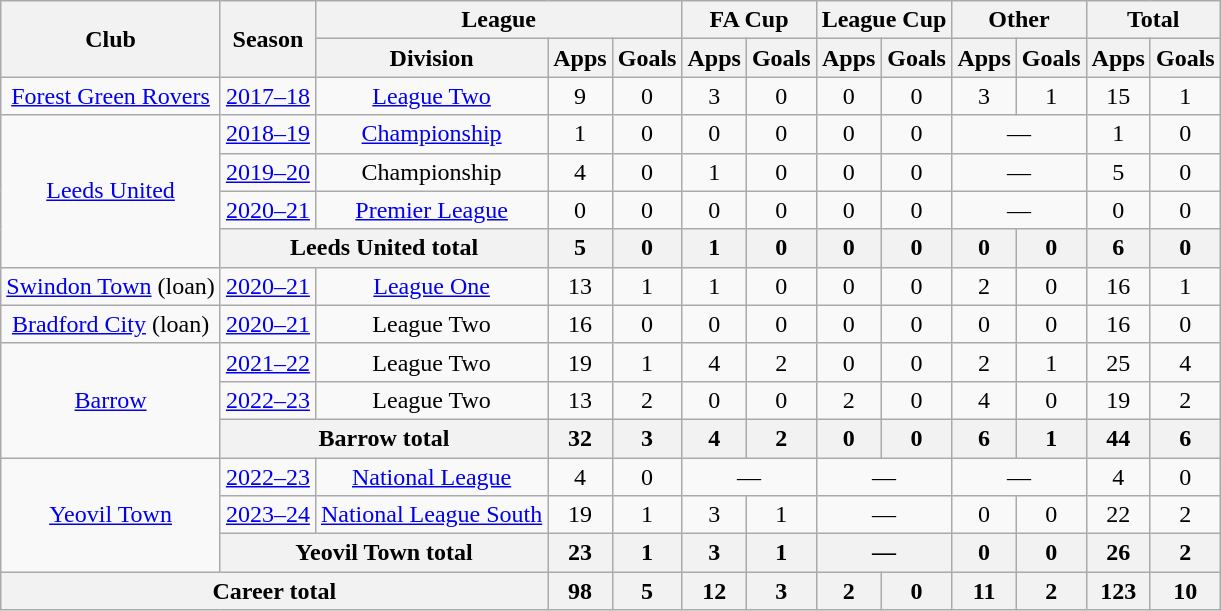<table class="wikitable" style="text-align: center;">
<tr>
<th rowspan="2">Club</th>
<th rowspan="2">Season</th>
<th colspan="3">League</th>
<th colspan="2">FA Cup</th>
<th colspan="2">League Cup</th>
<th colspan="2">Other</th>
<th colspan="2">Total</th>
</tr>
<tr>
<th>Division</th>
<th>Apps</th>
<th>Goals</th>
<th>Apps</th>
<th>Goals</th>
<th>Apps</th>
<th>Goals</th>
<th>Apps</th>
<th>Goals</th>
<th>Apps</th>
<th>Goals</th>
</tr>
<tr>
<td><a href='#'>Forest Green Rovers</a></td>
<td><a href='#'>2017–18</a></td>
<td><a href='#'>League Two</a></td>
<td>9</td>
<td>0</td>
<td>3</td>
<td>0</td>
<td>0</td>
<td>0</td>
<td>3</td>
<td>1</td>
<td>15</td>
<td>1</td>
</tr>
<tr>
<td rowspan="4"><a href='#'>Leeds United</a></td>
<td><a href='#'>2018–19</a></td>
<td><a href='#'>Championship</a></td>
<td>1</td>
<td>0</td>
<td>0</td>
<td>0</td>
<td>0</td>
<td>0</td>
<td colspan="2">—</td>
<td>1</td>
<td>0</td>
</tr>
<tr>
<td><a href='#'>2019–20</a></td>
<td>Championship</td>
<td>4</td>
<td>0</td>
<td>1</td>
<td>0</td>
<td>0</td>
<td>0</td>
<td colspan="2">—</td>
<td>5</td>
<td>0</td>
</tr>
<tr>
<td><a href='#'>2020–21</a></td>
<td><a href='#'>Premier League</a></td>
<td>0</td>
<td>0</td>
<td>0</td>
<td>0</td>
<td>0</td>
<td>0</td>
<td colspan="2">—</td>
<td>0</td>
<td>0</td>
</tr>
<tr>
<th colspan="2">Leeds United total</th>
<th>5</th>
<th>0</th>
<th>1</th>
<th>0</th>
<th>0</th>
<th>0</th>
<th>0</th>
<th>0</th>
<th>6</th>
<th>0</th>
</tr>
<tr>
<td><a href='#'>Swindon Town</a> (loan)</td>
<td><a href='#'>2020–21</a></td>
<td><a href='#'>League One</a></td>
<td>13</td>
<td>1</td>
<td>1</td>
<td>0</td>
<td>0</td>
<td>0</td>
<td>2</td>
<td>0</td>
<td>16</td>
<td>1</td>
</tr>
<tr>
<td><a href='#'>Bradford City</a> (loan)</td>
<td><a href='#'>2020–21</a></td>
<td>League Two</td>
<td>16</td>
<td>0</td>
<td>0</td>
<td>0</td>
<td>0</td>
<td>0</td>
<td>0</td>
<td>0</td>
<td>16</td>
<td>0</td>
</tr>
<tr>
<td rowspan="3"><a href='#'>Barrow</a></td>
<td><a href='#'>2021–22</a></td>
<td>League Two</td>
<td>19</td>
<td>1</td>
<td>4</td>
<td>2</td>
<td>0</td>
<td>0</td>
<td>2</td>
<td>1</td>
<td>25</td>
<td>4</td>
</tr>
<tr>
<td><a href='#'>2022–23</a></td>
<td>League Two</td>
<td>13</td>
<td>2</td>
<td>0</td>
<td>0</td>
<td>2</td>
<td>0</td>
<td>4</td>
<td>0</td>
<td>19</td>
<td>2</td>
</tr>
<tr>
<th colspan="2">Barrow total</th>
<th>32</th>
<th>3</th>
<th>4</th>
<th>2</th>
<th>0</th>
<th>0</th>
<th>6</th>
<th>1</th>
<th>44</th>
<th>6</th>
</tr>
<tr>
<td rowspan="3"><a href='#'>Yeovil Town</a></td>
<td><a href='#'>2022–23</a></td>
<td><a href='#'>National League</a></td>
<td>4</td>
<td>0</td>
<td colspan="2">—</td>
<td colspan="2">—</td>
<td colspan="2">—</td>
<td>4</td>
<td>0</td>
</tr>
<tr>
<td><a href='#'>2023–24</a></td>
<td><a href='#'>National League South</a></td>
<td>19</td>
<td>1</td>
<td>3</td>
<td>1</td>
<td colspan="2">—</td>
<td>0</td>
<td>0</td>
<td>22</td>
<td>2</td>
</tr>
<tr>
<th colspan="2">Yeovil Town total</th>
<th>23</th>
<th>1</th>
<th>3</th>
<th>1</th>
<th colspan="2">—</th>
<th>0</th>
<th>0</th>
<th>26</th>
<th>2</th>
</tr>
<tr>
<th colspan="3">Career total</th>
<th>98</th>
<th>5</th>
<th>12</th>
<th>3</th>
<th>2</th>
<th>0</th>
<th>11</th>
<th>2</th>
<th>123</th>
<th>10</th>
</tr>
</table>
